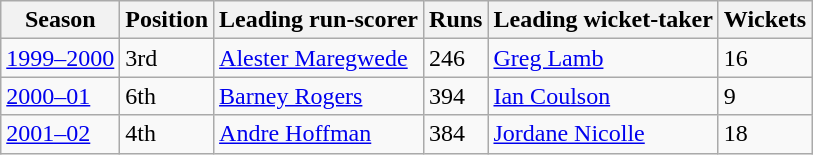<table class="wikitable sortable">
<tr>
<th>Season</th>
<th>Position</th>
<th>Leading run-scorer</th>
<th>Runs</th>
<th>Leading wicket-taker</th>
<th>Wickets</th>
</tr>
<tr>
<td><a href='#'>1999–2000</a></td>
<td>3rd</td>
<td><a href='#'>Alester Maregwede</a></td>
<td>246</td>
<td><a href='#'>Greg Lamb</a></td>
<td>16</td>
</tr>
<tr>
<td><a href='#'>2000–01</a></td>
<td>6th</td>
<td><a href='#'>Barney Rogers</a></td>
<td>394</td>
<td><a href='#'>Ian Coulson</a></td>
<td>9</td>
</tr>
<tr>
<td><a href='#'>2001–02</a></td>
<td>4th</td>
<td><a href='#'>Andre Hoffman</a></td>
<td>384</td>
<td><a href='#'>Jordane Nicolle</a></td>
<td>18</td>
</tr>
</table>
